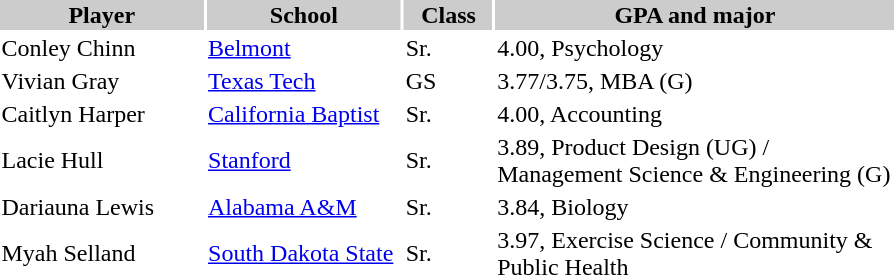<table style="width:600px" "border:'1' 'solid' 'gray' ">
<tr>
<th style="background:#ccc; width:23%;">Player</th>
<th style="background:#ccc; width:22%;">School</th>
<th style="background:#ccc; width:10%;">Class</th>
<th style="background:#ccc; width:45%;">GPA and major</th>
</tr>
<tr>
<td>Conley Chinn</td>
<td><a href='#'>Belmont</a></td>
<td>Sr.</td>
<td>4.00, Psychology</td>
</tr>
<tr>
<td>Vivian Gray</td>
<td><a href='#'>Texas Tech</a></td>
<td>GS</td>
<td>3.77/3.75, MBA (G)</td>
</tr>
<tr>
<td>Caitlyn Harper</td>
<td><a href='#'>California Baptist</a></td>
<td>Sr.</td>
<td>4.00, Accounting</td>
</tr>
<tr>
<td>Lacie Hull</td>
<td><a href='#'>Stanford</a></td>
<td>Sr.</td>
<td>3.89, Product Design (UG) / Management Science & Engineering (G)</td>
</tr>
<tr>
<td>Dariauna Lewis</td>
<td><a href='#'>Alabama A&M</a></td>
<td>Sr.</td>
<td>3.84, Biology</td>
</tr>
<tr>
<td>Myah Selland</td>
<td><a href='#'>South Dakota State</a></td>
<td>Sr.</td>
<td>3.97, Exercise Science / Community & Public Health</td>
</tr>
</table>
